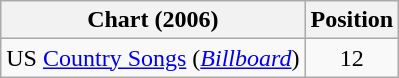<table class="wikitable sortable">
<tr>
<th scope="col">Chart (2006)</th>
<th scope="col">Position</th>
</tr>
<tr>
<td>US <a href='#'>Country Songs</a> (<em><a href='#'>Billboard</a></em>)</td>
<td align="center">12</td>
</tr>
</table>
